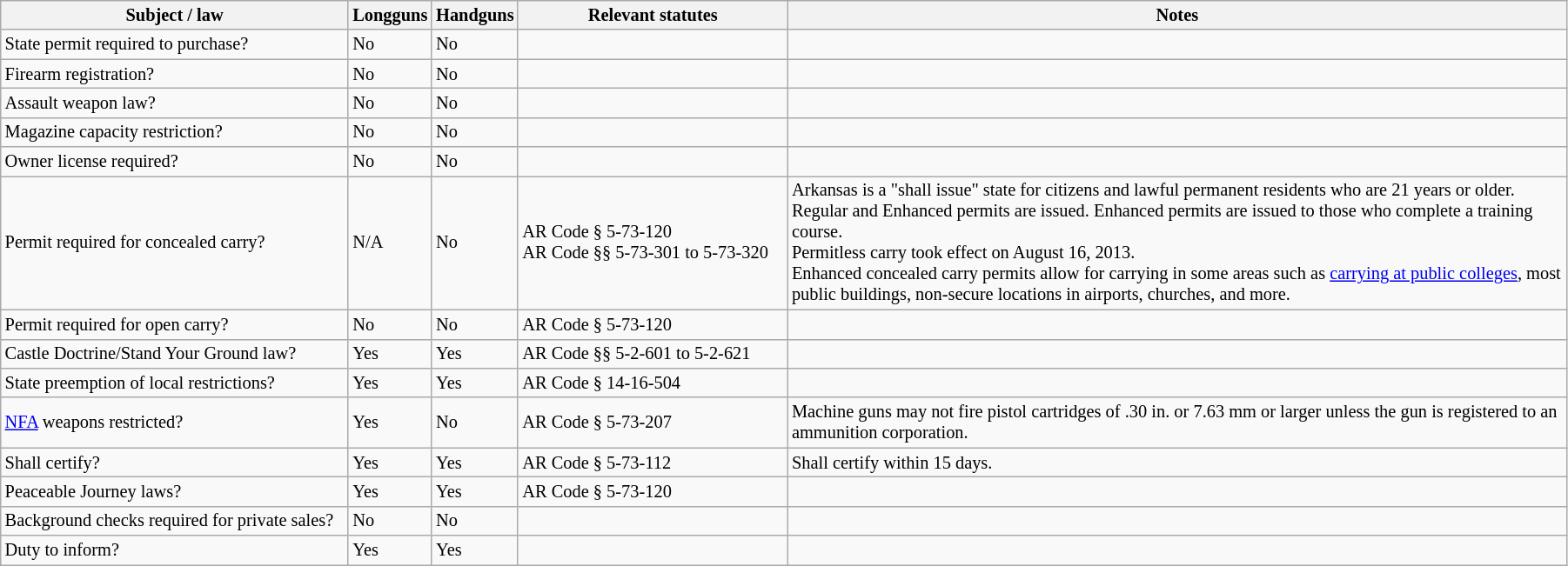<table class="wikitable" style="font-size:85%; width:95%;">
<tr>
<th scope="col" style="width:260px;">Subject / law</th>
<th scope="col" style="width:50px;">Longguns</th>
<th scope="col" style="width:50px;">Handguns</th>
<th scope="col" style="width:200px;">Relevant statutes</th>
<th>Notes</th>
</tr>
<tr>
<td>State permit required to purchase?</td>
<td>No</td>
<td>No</td>
<td></td>
<td></td>
</tr>
<tr>
<td>Firearm registration?</td>
<td>No</td>
<td>No</td>
<td></td>
<td></td>
</tr>
<tr>
<td>Assault weapon law?</td>
<td>No</td>
<td>No</td>
<td></td>
<td></td>
</tr>
<tr>
<td>Magazine capacity restriction?</td>
<td>No</td>
<td>No</td>
<td></td>
<td></td>
</tr>
<tr>
<td>Owner license required?</td>
<td>No</td>
<td>No</td>
<td></td>
<td></td>
</tr>
<tr>
<td>Permit required for concealed carry?</td>
<td>N/A</td>
<td>No</td>
<td>AR Code § 5-73-120<br>AR Code §§ 5-73-301 to 5-73-320</td>
<td>Arkansas is a "shall issue" state for citizens and lawful permanent residents who are 21 years or older. Regular and Enhanced permits are issued. Enhanced permits are issued to those who complete a training course.<br>Permitless carry took effect on August 16, 2013.<br>Enhanced concealed carry permits allow for carrying in some areas such as <a href='#'>carrying at public colleges</a>, most public buildings, non-secure locations in airports, churches, and more.</td>
</tr>
<tr>
<td>Permit required for open carry?</td>
<td>No</td>
<td>No</td>
<td>AR Code § 5-73-120</td>
<td></td>
</tr>
<tr may carry openly without a permit>
<td>Castle Doctrine/Stand Your Ground law?</td>
<td>Yes</td>
<td>Yes</td>
<td>AR Code §§ 5-2-601 to 5-2-621</td>
<td></td>
</tr>
<tr>
<td>State preemption of local restrictions?</td>
<td>Yes</td>
<td>Yes</td>
<td>AR Code § 14-16-504</td>
<td></td>
</tr>
<tr>
<td><a href='#'>NFA</a> weapons restricted?</td>
<td>Yes</td>
<td>No</td>
<td>AR Code § 5-73-207</td>
<td>Machine guns may not fire pistol cartridges of .30 in. or 7.63 mm or larger unless the gun is registered to an ammunition corporation.</td>
</tr>
<tr>
<td>Shall certify?</td>
<td>Yes</td>
<td>Yes</td>
<td>AR Code § 5-73-112</td>
<td>Shall certify within 15 days.</td>
</tr>
<tr>
<td>Peaceable Journey laws?</td>
<td>Yes</td>
<td>Yes</td>
<td>AR Code § 5-73-120</td>
<td></td>
</tr>
<tr>
<td>Background checks required for private sales?</td>
<td>No</td>
<td>No</td>
<td></td>
<td></td>
</tr>
<tr>
<td>Duty to inform?</td>
<td>Yes</td>
<td>Yes</td>
<td></td>
<td></td>
</tr>
</table>
